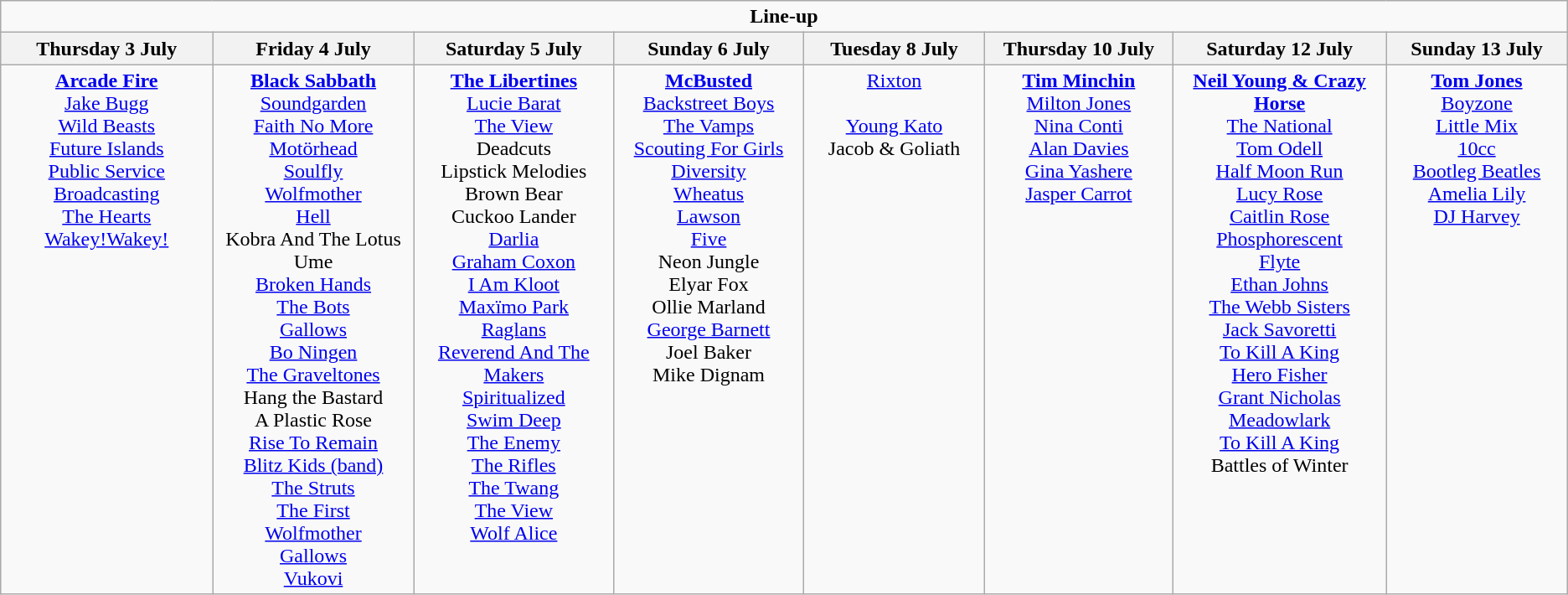<table class="wikitable">
<tr>
<td colspan="8" style="text-align:center;"><strong>Line-up</strong></td>
</tr>
<tr>
<th>Thursday 3 July</th>
<th>Friday 4 July</th>
<th>Saturday 5 July</th>
<th>Sunday 6 July</th>
<th>Tuesday 8 July</th>
<th>Thursday 10 July</th>
<th>Saturday 12 July</th>
<th>Sunday 13 July</th>
</tr>
<tr>
<td style="text-align:center; vertical-align:top; width:250px;"><strong><a href='#'>Arcade Fire</a></strong><br><a href='#'>Jake Bugg</a>
<br><a href='#'>Wild Beasts</a>
<br><a href='#'>Future Islands</a><br><a href='#'>Public Service Broadcasting</a>
<br><a href='#'>The Hearts</a>
<br><a href='#'>Wakey!Wakey!</a></td>
<td style="text-align:center; vertical-align:top; width:250px;"><strong><a href='#'>Black Sabbath</a></strong><br><a href='#'>Soundgarden</a>
<br><a href='#'>Faith No More</a>
<br><a href='#'>Motörhead</a>
<br><a href='#'>Soulfly</a><br><a href='#'>Wolfmother</a>
<br><a href='#'>Hell</a>
<br>Kobra And The Lotus
<br>Ume
<br><a href='#'>Broken Hands</a>
<br><a href='#'>The Bots</a><br><a href='#'>Gallows</a>
<br><a href='#'>Bo Ningen</a>
<br><a href='#'>The Graveltones</a>
<br>Hang the Bastard
<br>A Plastic Rose<br><a href='#'>Rise To Remain</a>
<br><a href='#'>Blitz Kids (band)</a>
<br><a href='#'>The Struts</a>
<br><a href='#'>The First</a><br><a href='#'>Wolfmother</a>
<br><a href='#'>Gallows</a>
<br><a href='#'>Vukovi</a></td>
<td style="text-align:center; vertical-align:top; width:250px;"><strong><a href='#'>The Libertines</a></strong><br><a href='#'>Lucie Barat</a>
<br><a href='#'>The View</a>
<br>Deadcuts
<br>Lipstick Melodies<br>Brown Bear
<br>Cuckoo Lander
<br><a href='#'>Darlia</a>
<br><a href='#'>Graham Coxon</a>
<br><a href='#'>I Am Kloot</a>
<br><a href='#'>Maxïmo Park</a>
<br><a href='#'>Raglans</a>
<br><a href='#'>Reverend And The Makers</a>
<br><a href='#'>Spiritualized</a>
<br><a href='#'>Swim Deep</a>
<br><a href='#'>The Enemy</a>
<br><a href='#'>The Rifles</a>
<br><a href='#'>The Twang</a>
<br><a href='#'>The View</a>
<br><a href='#'>Wolf Alice</a></td>
<td style="text-align:center; vertical-align:top; width:250px;"><strong><a href='#'>McBusted</a></strong><br><a href='#'>Backstreet Boys</a>
<br><a href='#'>The Vamps</a>
<br><a href='#'>Scouting For Girls</a>
<br><a href='#'>Diversity</a><br><a href='#'>Wheatus</a><br><a href='#'>Lawson</a>
<br><a href='#'>Five</a><br>Neon Jungle<br>Elyar Fox<br>Ollie Marland<br><a href='#'>George Barnett</a>
<br>Joel Baker
<br>Mike Dignam</td>
<td style="text-align:center; vertical-align:top; width:250px;"><a href='#'>Rixton</a><br><br><a href='#'>Young Kato</a>
<br>Jacob & Goliath
<br></td>
<td style="text-align:center; vertical-align:top; width:250px;"><strong><a href='#'>Tim Minchin</a></strong><br><a href='#'>Milton Jones</a>
<br><a href='#'>Nina Conti</a>
<br><a href='#'>Alan Davies</a>
<br><a href='#'>Gina Yashere</a>
<br><a href='#'>Jasper Carrot</a></td>
<td style="text-align:center; vertical-align:top; width:250px;"><strong><a href='#'>Neil Young & Crazy Horse</a></strong><br><a href='#'>The National</a>
<br><a href='#'>Tom Odell</a>
<br><a href='#'>Half Moon Run</a>
<br><a href='#'>Lucy Rose</a><br><a href='#'>Caitlin Rose</a>
<br><a href='#'>Phosphorescent</a>
<br><a href='#'>Flyte</a><br><a href='#'>Ethan Johns</a>
<br><a href='#'>The Webb Sisters</a><br><a href='#'>Jack Savoretti</a>
<br><a href='#'>To Kill A King</a>
<br><a href='#'>Hero Fisher</a><br><a href='#'>Grant Nicholas</a>
<br><a href='#'>Meadowlark</a>
<br><a href='#'>To Kill A King</a>
<br>Battles of Winter</td>
<td style="text-align:center; vertical-align:top; width:250px;"><strong><a href='#'>Tom Jones</a></strong><br><a href='#'>Boyzone</a>
<br><a href='#'>Little Mix</a>
<br><a href='#'>10cc</a>
<br><a href='#'>Bootleg Beatles</a><br><a href='#'>Amelia Lily</a>
<br><a href='#'>DJ Harvey</a></td>
</tr>
</table>
